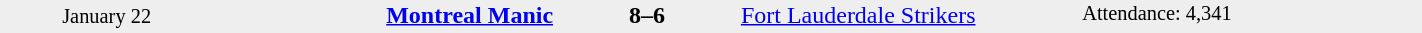<table style="width: 75%; background: #eeeeee;" cellspacing="0">
<tr>
<td style=font-size:85% align=center rowspan=3 width=15%>January 22</td>
<td width=24% align=right><strong><a href='#'>Montreal Manic</a></strong></td>
<td align=center width=13%><strong>8–6</strong></td>
<td width=24%><a href='#'>Fort Lauderdale Strikers</a></td>
<td style=font-size:85% rowspan=3 valign=top>Attendance: 4,341</td>
</tr>
<tr style=font-size:85%>
<td align=right valign=top></td>
<td valign=top></td>
<td align=left valign=top></td>
</tr>
</table>
